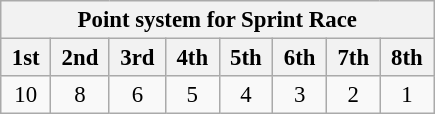<table class="wikitable" style="font-size:95%; text-align:center">
<tr>
<th colspan="8">Point system for Sprint Race</th>
</tr>
<tr>
<th> 1st </th>
<th> 2nd </th>
<th> 3rd </th>
<th> 4th </th>
<th> 5th </th>
<th> 6th </th>
<th> 7th </th>
<th> 8th </th>
</tr>
<tr>
<td>10</td>
<td>8</td>
<td>6</td>
<td>5</td>
<td>4</td>
<td>3</td>
<td>2</td>
<td>1</td>
</tr>
</table>
